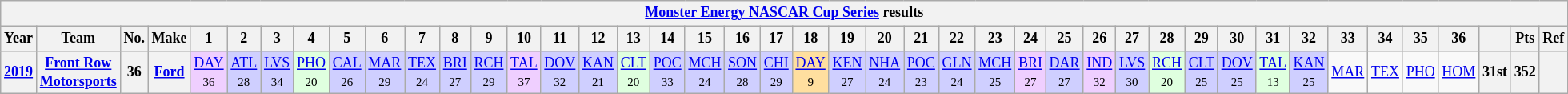<table class="wikitable" style="text-align:center; font-size:75%">
<tr>
<th colspan=45><a href='#'>Monster Energy NASCAR Cup Series</a> results</th>
</tr>
<tr>
<th>Year</th>
<th>Team</th>
<th>No.</th>
<th>Make</th>
<th>1</th>
<th>2</th>
<th>3</th>
<th>4</th>
<th>5</th>
<th>6</th>
<th>7</th>
<th>8</th>
<th>9</th>
<th>10</th>
<th>11</th>
<th>12</th>
<th>13</th>
<th>14</th>
<th>15</th>
<th>16</th>
<th>17</th>
<th>18</th>
<th>19</th>
<th>20</th>
<th>21</th>
<th>22</th>
<th>23</th>
<th>24</th>
<th>25</th>
<th>26</th>
<th>27</th>
<th>28</th>
<th>29</th>
<th>30</th>
<th>31</th>
<th>32</th>
<th>33</th>
<th>34</th>
<th>35</th>
<th>36</th>
<th></th>
<th>Pts</th>
<th>Ref</th>
</tr>
<tr>
<th><a href='#'>2019</a></th>
<th><a href='#'>Front Row Motorsports</a></th>
<th>36</th>
<th><a href='#'>Ford</a></th>
<td style="background:#EFCFFF;"><a href='#'>DAY</a><br><small>36</small></td>
<td style="background:#CFCFFF;"><a href='#'>ATL</a><br><small>28</small></td>
<td style="background:#CFCFFF;"><a href='#'>LVS</a><br><small>34</small></td>
<td style="background:#DFFFDF;"><a href='#'>PHO</a><br><small>20</small></td>
<td style="background:#CFCFFF;"><a href='#'>CAL</a><br><small>26</small></td>
<td style="background:#CFCFFF;"><a href='#'>MAR</a><br><small>29</small></td>
<td style="background:#CFCFFF;"><a href='#'>TEX</a><br><small>24</small></td>
<td style="background:#CFCFFF;"><a href='#'>BRI</a><br><small>27</small></td>
<td style="background:#CFCFFF;"><a href='#'>RCH</a><br><small>29</small></td>
<td style="background:#EFCFFF;"><a href='#'>TAL</a><br><small>37</small></td>
<td style="background:#CFCFFF;"><a href='#'>DOV</a><br><small>32</small></td>
<td style="background:#CFCFFF;"><a href='#'>KAN</a><br><small>21</small></td>
<td style="background:#DFFFDF;"><a href='#'>CLT</a><br><small>20</small></td>
<td style="background:#CFCFFF;"><a href='#'>POC</a><br><small>33</small></td>
<td style="background:#CFCFFF;"><a href='#'>MCH</a><br><small>24</small></td>
<td style="background:#CFCFFF;"><a href='#'>SON</a><br><small>28</small></td>
<td style="background:#CFCFFF;"><a href='#'>CHI</a><br><small>29</small></td>
<td style="background:#FFDF9F;"><a href='#'>DAY</a><br><small>9</small></td>
<td style="background:#CFCFFF;"><a href='#'>KEN</a><br><small>27</small></td>
<td style="background:#CFCFFF;"><a href='#'>NHA</a><br><small>24</small></td>
<td style="background:#CFCFFF;"><a href='#'>POC</a><br><small>23</small></td>
<td style="background:#CFCFFF;"><a href='#'>GLN</a><br><small>24</small></td>
<td style="background:#CFCFFF;"><a href='#'>MCH</a><br><small>25</small></td>
<td style="background:#EFCFFF;"><a href='#'>BRI</a><br><small>27</small></td>
<td style="background:#CFCFFF;"><a href='#'>DAR</a><br><small>27</small></td>
<td style="background:#EFCFFF;"><a href='#'>IND</a><br><small>32</small></td>
<td style="background:#CFCFFF;"><a href='#'>LVS</a><br><small>30</small></td>
<td style="background:#DFFFDF;"><a href='#'>RCH</a><br><small>20</small></td>
<td style="background:#CFCFFF;"><a href='#'>CLT</a><br><small>25</small></td>
<td style="background:#CFCFFF;"><a href='#'>DOV</a><br><small>25</small></td>
<td style="background:#DFFFDF;"><a href='#'>TAL</a><br><small>13</small></td>
<td style="background:#CFCFFF;"><a href='#'>KAN</a><br><small>25</small></td>
<td><a href='#'>MAR</a></td>
<td><a href='#'>TEX</a></td>
<td><a href='#'>PHO</a></td>
<td><a href='#'>HOM</a></td>
<th>31st</th>
<th>352</th>
<th></th>
</tr>
</table>
